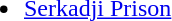<table border="0" cellpadding="10">
<tr valign="top">
<td><br><ul><li><a href='#'>Serkadji Prison</a></li></ul></td>
</tr>
</table>
